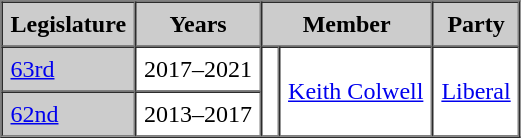<table border=1 cellpadding=5 cellspacing=0>
<tr bgcolor="CCCCCC">
<th>Legislature</th>
<th>Years</th>
<th colspan="2">Member</th>
<th>Party</th>
</tr>
<tr>
<td bgcolor="CCCCCC"><a href='#'>63rd</a></td>
<td>2017–2021</td>
<td rowspan=2 ></td>
<td rowspan=2><a href='#'>Keith Colwell</a></td>
<td rowspan=2><a href='#'>Liberal</a></td>
</tr>
<tr>
<td bgcolor="CCCCCC"><a href='#'>62nd</a></td>
<td>2013–2017</td>
</tr>
<tr>
</tr>
</table>
